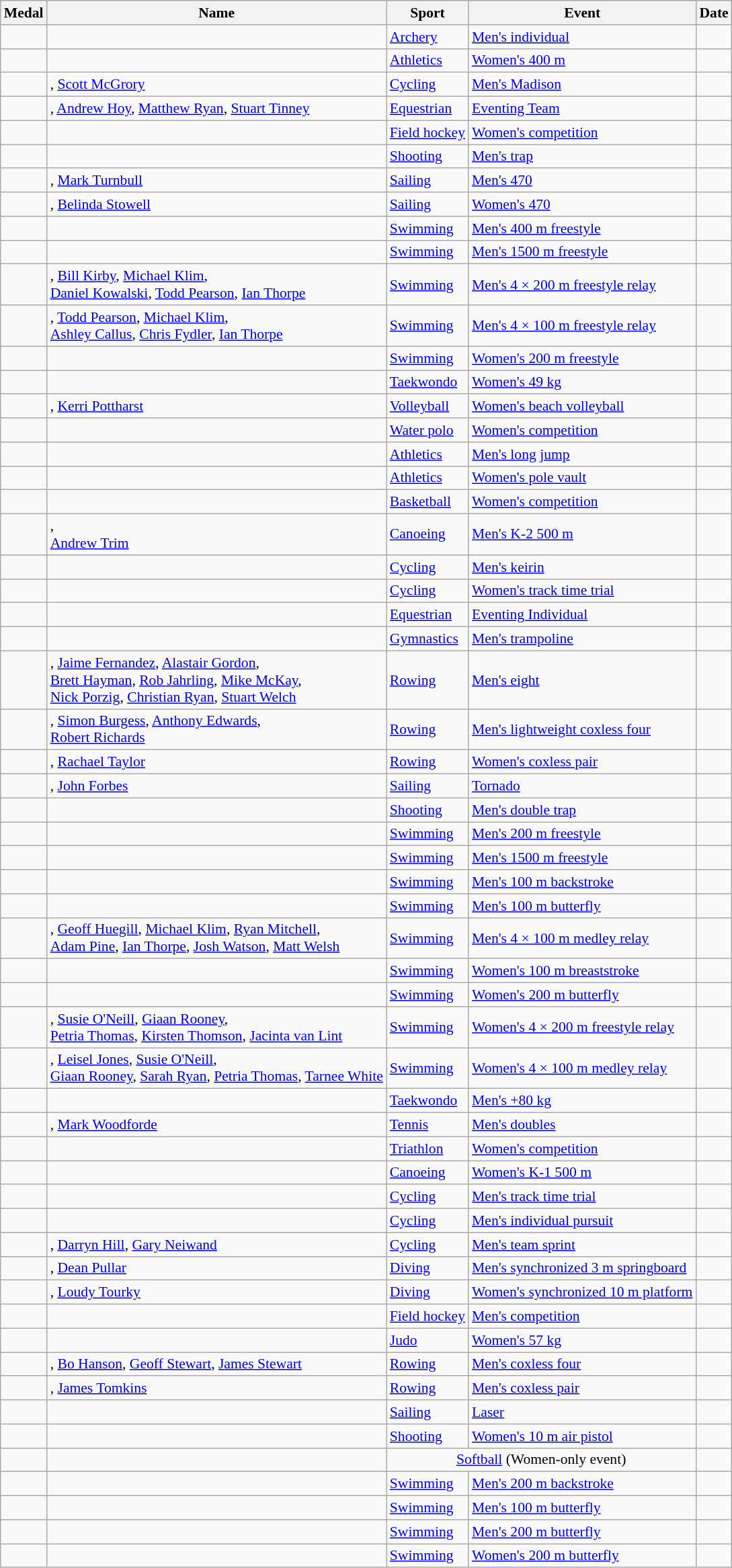<table class="wikitable sortable" style="font-size:90%">
<tr>
<th>Medal</th>
<th>Name</th>
<th>Sport</th>
<th>Event</th>
<th>Date</th>
</tr>
<tr>
<td></td>
<td></td>
<td><a href='#'>Archery</a></td>
<td><a href='#'>Men's individual</a></td>
<td></td>
</tr>
<tr>
<td></td>
<td></td>
<td><a href='#'>Athletics</a></td>
<td><a href='#'>Women's 400 m</a></td>
<td></td>
</tr>
<tr>
<td></td>
<td>, <a href='#'>Scott McGrory</a></td>
<td><a href='#'>Cycling</a></td>
<td><a href='#'>Men's Madison</a></td>
<td></td>
</tr>
<tr>
<td></td>
<td>, <a href='#'>Andrew Hoy</a>, <a href='#'>Matthew Ryan</a>, <a href='#'>Stuart Tinney</a></td>
<td><a href='#'>Equestrian</a></td>
<td><a href='#'>Eventing Team</a></td>
<td></td>
</tr>
<tr>
<td></td>
<td><br></td>
<td><a href='#'>Field hockey</a></td>
<td><a href='#'>Women's competition</a></td>
<td></td>
</tr>
<tr>
<td></td>
<td></td>
<td><a href='#'>Shooting</a></td>
<td><a href='#'>Men's trap</a></td>
<td></td>
</tr>
<tr>
<td></td>
<td>, <a href='#'>Mark Turnbull</a></td>
<td><a href='#'>Sailing</a></td>
<td><a href='#'>Men's 470</a></td>
<td></td>
</tr>
<tr>
<td></td>
<td>, <a href='#'>Belinda Stowell</a></td>
<td><a href='#'>Sailing</a></td>
<td><a href='#'>Women's 470</a></td>
<td></td>
</tr>
<tr>
<td></td>
<td></td>
<td><a href='#'>Swimming</a></td>
<td><a href='#'>Men's 400 m freestyle</a></td>
<td></td>
</tr>
<tr>
<td></td>
<td></td>
<td><a href='#'>Swimming</a></td>
<td><a href='#'>Men's 1500 m freestyle</a></td>
<td></td>
</tr>
<tr>
<td></td>
<td>, <a href='#'>Bill Kirby</a>, <a href='#'>Michael Klim</a>,<br><a href='#'>Daniel Kowalski</a>, <a href='#'>Todd Pearson</a>, <a href='#'>Ian Thorpe</a></td>
<td><a href='#'>Swimming</a></td>
<td><a href='#'>Men's 4 × 200 m freestyle relay</a></td>
<td></td>
</tr>
<tr>
<td></td>
<td>, <a href='#'>Todd Pearson</a>, <a href='#'>Michael Klim</a>,<br><a href='#'>Ashley Callus</a>, <a href='#'>Chris Fydler</a>, <a href='#'>Ian Thorpe</a></td>
<td><a href='#'>Swimming</a></td>
<td><a href='#'>Men's 4 × 100 m freestyle relay</a></td>
<td></td>
</tr>
<tr>
<td></td>
<td></td>
<td><a href='#'>Swimming</a></td>
<td><a href='#'>Women's 200 m freestyle</a></td>
<td></td>
</tr>
<tr>
<td></td>
<td></td>
<td><a href='#'>Taekwondo</a></td>
<td><a href='#'>Women's 49 kg</a></td>
<td></td>
</tr>
<tr>
<td></td>
<td>, <a href='#'>Kerri Pottharst</a></td>
<td><a href='#'>Volleyball</a></td>
<td><a href='#'>Women's beach volleyball</a></td>
<td></td>
</tr>
<tr>
<td></td>
<td><br></td>
<td><a href='#'>Water polo</a></td>
<td><a href='#'>Women's competition</a></td>
<td></td>
</tr>
<tr>
<td></td>
<td></td>
<td><a href='#'>Athletics</a></td>
<td><a href='#'>Men's long jump</a></td>
<td></td>
</tr>
<tr>
<td></td>
<td></td>
<td><a href='#'>Athletics</a></td>
<td><a href='#'>Women's pole vault</a></td>
<td></td>
</tr>
<tr>
<td></td>
<td><br></td>
<td><a href='#'>Basketball</a></td>
<td><a href='#'>Women's competition</a></td>
<td></td>
</tr>
<tr>
<td></td>
<td>,<br><a href='#'>Andrew Trim</a></td>
<td><a href='#'>Canoeing</a></td>
<td><a href='#'>Men's K-2 500 m</a></td>
<td></td>
</tr>
<tr>
<td></td>
<td></td>
<td><a href='#'>Cycling</a></td>
<td><a href='#'>Men's keirin</a></td>
<td></td>
</tr>
<tr>
<td></td>
<td></td>
<td><a href='#'>Cycling</a></td>
<td><a href='#'>Women's track time trial</a></td>
<td></td>
</tr>
<tr>
<td></td>
<td></td>
<td><a href='#'>Equestrian</a></td>
<td><a href='#'>Eventing Individual</a></td>
<td></td>
</tr>
<tr>
<td></td>
<td></td>
<td><a href='#'>Gymnastics</a></td>
<td><a href='#'>Men's trampoline</a></td>
<td></td>
</tr>
<tr>
<td></td>
<td>, <a href='#'>Jaime Fernandez</a>, <a href='#'>Alastair Gordon</a>,<br><a href='#'>Brett Hayman</a>, <a href='#'>Rob Jahrling</a>, <a href='#'>Mike McKay</a>,<br><a href='#'>Nick Porzig</a>, <a href='#'>Christian Ryan</a>, <a href='#'>Stuart Welch</a></td>
<td><a href='#'>Rowing</a></td>
<td><a href='#'>Men's eight</a></td>
<td></td>
</tr>
<tr>
<td></td>
<td>, <a href='#'>Simon Burgess</a>, <a href='#'>Anthony Edwards</a>,<br><a href='#'>Robert Richards</a></td>
<td><a href='#'>Rowing</a></td>
<td><a href='#'>Men's lightweight coxless four</a></td>
<td></td>
</tr>
<tr>
<td></td>
<td>, <a href='#'>Rachael Taylor</a></td>
<td><a href='#'>Rowing</a></td>
<td><a href='#'>Women's coxless pair</a></td>
<td></td>
</tr>
<tr>
<td></td>
<td>, <a href='#'>John Forbes</a></td>
<td><a href='#'>Sailing</a></td>
<td><a href='#'>Tornado</a></td>
<td></td>
</tr>
<tr>
<td></td>
<td></td>
<td><a href='#'>Shooting</a></td>
<td><a href='#'>Men's double trap</a></td>
<td></td>
</tr>
<tr>
<td></td>
<td></td>
<td><a href='#'>Swimming</a></td>
<td><a href='#'>Men's 200 m freestyle</a></td>
<td></td>
</tr>
<tr>
<td></td>
<td></td>
<td><a href='#'>Swimming</a></td>
<td><a href='#'>Men's 1500 m freestyle</a></td>
<td></td>
</tr>
<tr>
<td></td>
<td></td>
<td><a href='#'>Swimming</a></td>
<td><a href='#'>Men's 100 m backstroke</a></td>
<td></td>
</tr>
<tr>
<td></td>
<td></td>
<td><a href='#'>Swimming</a></td>
<td><a href='#'>Men's 100 m butterfly</a></td>
<td></td>
</tr>
<tr>
<td></td>
<td>, <a href='#'>Geoff Huegill</a>, <a href='#'>Michael Klim</a>, <a href='#'>Ryan Mitchell</a>,<br> <a href='#'>Adam Pine</a>, <a href='#'>Ian Thorpe</a>, <a href='#'>Josh Watson</a>, <a href='#'>Matt Welsh</a></td>
<td><a href='#'>Swimming</a></td>
<td><a href='#'>Men's 4 × 100 m medley relay</a></td>
<td></td>
</tr>
<tr>
<td></td>
<td></td>
<td><a href='#'>Swimming</a></td>
<td><a href='#'>Women's 100 m breaststroke</a></td>
<td></td>
</tr>
<tr>
<td></td>
<td></td>
<td><a href='#'>Swimming</a></td>
<td><a href='#'>Women's 200 m butterfly</a></td>
<td></td>
</tr>
<tr>
<td></td>
<td>, <a href='#'>Susie O'Neill</a>, <a href='#'>Giaan Rooney</a>,<br><a href='#'>Petria Thomas</a>, <a href='#'>Kirsten Thomson</a>, <a href='#'>Jacinta van Lint</a></td>
<td><a href='#'>Swimming</a></td>
<td><a href='#'>Women's 4 × 200 m freestyle relay</a></td>
<td></td>
</tr>
<tr>
<td></td>
<td>, <a href='#'>Leisel Jones</a>, <a href='#'>Susie O'Neill</a>,<br><a href='#'>Giaan Rooney</a>, <a href='#'>Sarah Ryan</a>, <a href='#'>Petria Thomas</a>, <a href='#'>Tarnee White</a></td>
<td><a href='#'>Swimming</a></td>
<td><a href='#'>Women's 4 × 100 m medley relay</a></td>
<td></td>
</tr>
<tr>
<td></td>
<td></td>
<td><a href='#'>Taekwondo</a></td>
<td><a href='#'>Men's +80 kg</a></td>
<td></td>
</tr>
<tr>
<td></td>
<td>, <a href='#'>Mark Woodforde</a></td>
<td><a href='#'>Tennis</a></td>
<td><a href='#'>Men's doubles</a></td>
<td></td>
</tr>
<tr>
<td></td>
<td></td>
<td><a href='#'>Triathlon</a></td>
<td><a href='#'>Women's competition</a></td>
<td></td>
</tr>
<tr>
<td></td>
<td></td>
<td><a href='#'>Canoeing</a></td>
<td><a href='#'>Women's K-1 500 m</a></td>
<td></td>
</tr>
<tr>
<td></td>
<td></td>
<td><a href='#'>Cycling</a></td>
<td><a href='#'>Men's track time trial</a></td>
<td></td>
</tr>
<tr>
<td></td>
<td></td>
<td><a href='#'>Cycling</a></td>
<td><a href='#'>Men's individual pursuit</a></td>
<td></td>
</tr>
<tr>
<td></td>
<td>, <a href='#'>Darryn Hill</a>, <a href='#'>Gary Neiwand</a></td>
<td><a href='#'>Cycling</a></td>
<td><a href='#'>Men's team sprint</a></td>
<td></td>
</tr>
<tr>
<td></td>
<td>, <a href='#'>Dean Pullar</a></td>
<td><a href='#'>Diving</a></td>
<td><a href='#'>Men's synchronized 3 m springboard</a></td>
<td></td>
</tr>
<tr>
<td></td>
<td>, <a href='#'>Loudy Tourky</a></td>
<td><a href='#'>Diving</a></td>
<td><a href='#'>Women's synchronized 10 m platform</a></td>
<td></td>
</tr>
<tr>
<td></td>
<td><br></td>
<td><a href='#'>Field hockey</a></td>
<td><a href='#'>Men's competition</a></td>
<td></td>
</tr>
<tr>
<td></td>
<td></td>
<td><a href='#'>Judo</a></td>
<td><a href='#'>Women's 57 kg</a></td>
<td></td>
</tr>
<tr>
<td></td>
<td>, <a href='#'>Bo Hanson</a>, <a href='#'>Geoff Stewart</a>, <a href='#'>James Stewart</a></td>
<td><a href='#'>Rowing</a></td>
<td><a href='#'>Men's coxless four</a></td>
<td></td>
</tr>
<tr>
<td></td>
<td>, <a href='#'>James Tomkins</a></td>
<td><a href='#'>Rowing</a></td>
<td><a href='#'>Men's coxless pair</a></td>
<td></td>
</tr>
<tr>
<td></td>
<td></td>
<td><a href='#'>Sailing</a></td>
<td><a href='#'>Laser</a></td>
<td></td>
</tr>
<tr>
<td></td>
<td></td>
<td><a href='#'>Shooting</a></td>
<td><a href='#'>Women's 10 m air pistol</a></td>
<td></td>
</tr>
<tr>
<td></td>
<td><br></td>
<td align=center colspan=2><a href='#'>Softball</a> (Women-only event)</td>
<td></td>
</tr>
<tr>
<td></td>
<td></td>
<td><a href='#'>Swimming</a></td>
<td><a href='#'>Men's 200 m backstroke</a></td>
<td></td>
</tr>
<tr>
<td></td>
<td></td>
<td><a href='#'>Swimming</a></td>
<td><a href='#'>Men's 100 m butterfly</a></td>
<td></td>
</tr>
<tr>
<td></td>
<td></td>
<td><a href='#'>Swimming</a></td>
<td><a href='#'>Men's 200 m butterfly</a></td>
<td></td>
</tr>
<tr>
<td></td>
<td></td>
<td><a href='#'>Swimming</a></td>
<td><a href='#'>Women's 200 m butterfly</a></td>
<td></td>
</tr>
</table>
